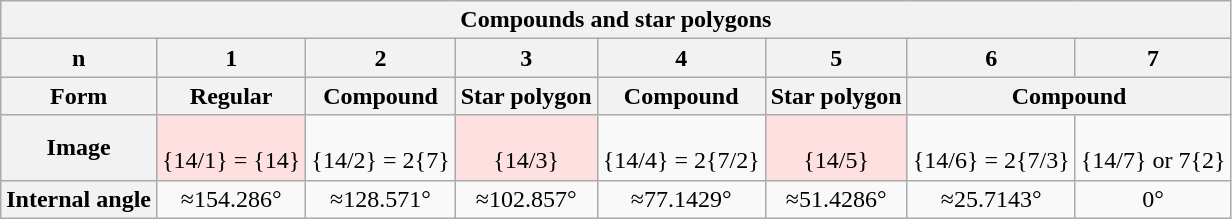<table class="collapsible wikitable">
<tr>
<th colspan=8>Compounds and star polygons</th>
</tr>
<tr>
<th>n</th>
<th>1</th>
<th>2</th>
<th>3</th>
<th>4</th>
<th>5</th>
<th>6</th>
<th>7</th>
</tr>
<tr>
<th>Form</th>
<th>Regular</th>
<th>Compound</th>
<th>Star polygon</th>
<th>Compound</th>
<th>Star polygon</th>
<th colspan=2>Compound</th>
</tr>
<tr align=center>
<th>Image</th>
<td BGCOLOR="#ffe0e0"><br>{14/1} = {14}<br></td>
<td><br>{14/2} = 2{7}<br></td>
<td BGCOLOR="#ffe0e0"><br>{14/3}<br></td>
<td><br>{14/4} = 2{7/2}<br></td>
<td BGCOLOR="#ffe0e0"><br>{14/5}<br></td>
<td><br>{14/6} = 2{7/3}<br></td>
<td><br>{14/7} or 7{2}</td>
</tr>
<tr align=center>
<th>Internal angle</th>
<td>≈154.286°</td>
<td>≈128.571°</td>
<td>≈102.857°</td>
<td>≈77.1429°</td>
<td>≈51.4286°</td>
<td>≈25.7143°</td>
<td>0°</td>
</tr>
</table>
